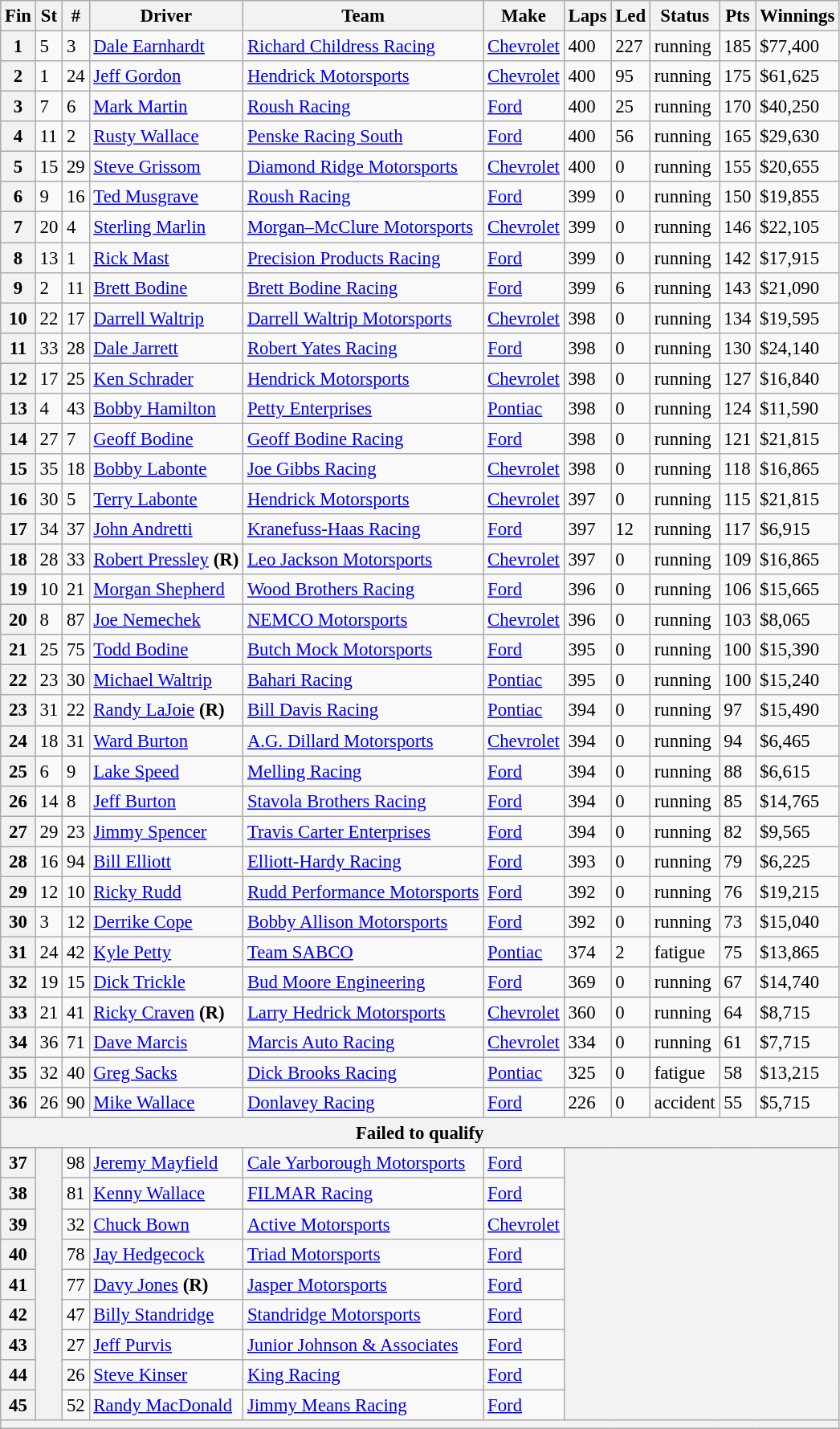<table class="wikitable" style="font-size:95%">
<tr>
<th>Fin</th>
<th>St</th>
<th>#</th>
<th>Driver</th>
<th>Team</th>
<th>Make</th>
<th>Laps</th>
<th>Led</th>
<th>Status</th>
<th>Pts</th>
<th>Winnings</th>
</tr>
<tr>
<th>1</th>
<td>5</td>
<td>3</td>
<td><a href='#'>Dale Earnhardt</a></td>
<td><a href='#'>Richard Childress Racing</a></td>
<td><a href='#'>Chevrolet</a></td>
<td>400</td>
<td>227</td>
<td>running</td>
<td>185</td>
<td>$77,400</td>
</tr>
<tr>
<th>2</th>
<td>1</td>
<td>24</td>
<td><a href='#'>Jeff Gordon</a></td>
<td><a href='#'>Hendrick Motorsports</a></td>
<td><a href='#'>Chevrolet</a></td>
<td>400</td>
<td>95</td>
<td>running</td>
<td>175</td>
<td>$61,625</td>
</tr>
<tr>
<th>3</th>
<td>7</td>
<td>6</td>
<td><a href='#'>Mark Martin</a></td>
<td><a href='#'>Roush Racing</a></td>
<td><a href='#'>Ford</a></td>
<td>400</td>
<td>25</td>
<td>running</td>
<td>170</td>
<td>$40,250</td>
</tr>
<tr>
<th>4</th>
<td>11</td>
<td>2</td>
<td><a href='#'>Rusty Wallace</a></td>
<td><a href='#'>Penske Racing South</a></td>
<td><a href='#'>Ford</a></td>
<td>400</td>
<td>56</td>
<td>running</td>
<td>165</td>
<td>$29,630</td>
</tr>
<tr>
<th>5</th>
<td>15</td>
<td>29</td>
<td><a href='#'>Steve Grissom</a></td>
<td><a href='#'>Diamond Ridge Motorsports</a></td>
<td><a href='#'>Chevrolet</a></td>
<td>400</td>
<td>0</td>
<td>running</td>
<td>155</td>
<td>$20,655</td>
</tr>
<tr>
<th>6</th>
<td>9</td>
<td>16</td>
<td><a href='#'>Ted Musgrave</a></td>
<td><a href='#'>Roush Racing</a></td>
<td><a href='#'>Ford</a></td>
<td>399</td>
<td>0</td>
<td>running</td>
<td>150</td>
<td>$19,855</td>
</tr>
<tr>
<th>7</th>
<td>20</td>
<td>4</td>
<td><a href='#'>Sterling Marlin</a></td>
<td><a href='#'>Morgan–McClure Motorsports</a></td>
<td><a href='#'>Chevrolet</a></td>
<td>399</td>
<td>0</td>
<td>running</td>
<td>146</td>
<td>$22,105</td>
</tr>
<tr>
<th>8</th>
<td>13</td>
<td>1</td>
<td><a href='#'>Rick Mast</a></td>
<td><a href='#'>Precision Products Racing</a></td>
<td><a href='#'>Ford</a></td>
<td>399</td>
<td>0</td>
<td>running</td>
<td>142</td>
<td>$17,915</td>
</tr>
<tr>
<th>9</th>
<td>2</td>
<td>11</td>
<td><a href='#'>Brett Bodine</a></td>
<td><a href='#'>Brett Bodine Racing</a></td>
<td><a href='#'>Ford</a></td>
<td>399</td>
<td>6</td>
<td>running</td>
<td>143</td>
<td>$21,090</td>
</tr>
<tr>
<th>10</th>
<td>22</td>
<td>17</td>
<td><a href='#'>Darrell Waltrip</a></td>
<td><a href='#'>Darrell Waltrip Motorsports</a></td>
<td><a href='#'>Chevrolet</a></td>
<td>398</td>
<td>0</td>
<td>running</td>
<td>134</td>
<td>$19,595</td>
</tr>
<tr>
<th>11</th>
<td>33</td>
<td>28</td>
<td><a href='#'>Dale Jarrett</a></td>
<td><a href='#'>Robert Yates Racing</a></td>
<td><a href='#'>Ford</a></td>
<td>398</td>
<td>0</td>
<td>running</td>
<td>130</td>
<td>$24,140</td>
</tr>
<tr>
<th>12</th>
<td>17</td>
<td>25</td>
<td><a href='#'>Ken Schrader</a></td>
<td><a href='#'>Hendrick Motorsports</a></td>
<td><a href='#'>Chevrolet</a></td>
<td>398</td>
<td>0</td>
<td>running</td>
<td>127</td>
<td>$16,840</td>
</tr>
<tr>
<th>13</th>
<td>4</td>
<td>43</td>
<td><a href='#'>Bobby Hamilton</a></td>
<td><a href='#'>Petty Enterprises</a></td>
<td><a href='#'>Pontiac</a></td>
<td>398</td>
<td>0</td>
<td>running</td>
<td>124</td>
<td>$11,590</td>
</tr>
<tr>
<th>14</th>
<td>27</td>
<td>7</td>
<td><a href='#'>Geoff Bodine</a></td>
<td><a href='#'>Geoff Bodine Racing</a></td>
<td><a href='#'>Ford</a></td>
<td>398</td>
<td>0</td>
<td>running</td>
<td>121</td>
<td>$21,815</td>
</tr>
<tr>
<th>15</th>
<td>35</td>
<td>18</td>
<td><a href='#'>Bobby Labonte</a></td>
<td><a href='#'>Joe Gibbs Racing</a></td>
<td><a href='#'>Chevrolet</a></td>
<td>398</td>
<td>0</td>
<td>running</td>
<td>118</td>
<td>$16,865</td>
</tr>
<tr>
<th>16</th>
<td>30</td>
<td>5</td>
<td><a href='#'>Terry Labonte</a></td>
<td><a href='#'>Hendrick Motorsports</a></td>
<td><a href='#'>Chevrolet</a></td>
<td>397</td>
<td>0</td>
<td>running</td>
<td>115</td>
<td>$21,815</td>
</tr>
<tr>
<th>17</th>
<td>34</td>
<td>37</td>
<td><a href='#'>John Andretti</a></td>
<td><a href='#'>Kranefuss-Haas Racing</a></td>
<td><a href='#'>Ford</a></td>
<td>397</td>
<td>12</td>
<td>running</td>
<td>117</td>
<td>$6,915</td>
</tr>
<tr>
<th>18</th>
<td>28</td>
<td>33</td>
<td><a href='#'>Robert Pressley</a> <strong>(R)</strong></td>
<td><a href='#'>Leo Jackson Motorsports</a></td>
<td><a href='#'>Chevrolet</a></td>
<td>397</td>
<td>0</td>
<td>running</td>
<td>109</td>
<td>$16,865</td>
</tr>
<tr>
<th>19</th>
<td>10</td>
<td>21</td>
<td><a href='#'>Morgan Shepherd</a></td>
<td><a href='#'>Wood Brothers Racing</a></td>
<td><a href='#'>Ford</a></td>
<td>396</td>
<td>0</td>
<td>running</td>
<td>106</td>
<td>$15,665</td>
</tr>
<tr>
<th>20</th>
<td>8</td>
<td>87</td>
<td><a href='#'>Joe Nemechek</a></td>
<td><a href='#'>NEMCO Motorsports</a></td>
<td><a href='#'>Chevrolet</a></td>
<td>396</td>
<td>0</td>
<td>running</td>
<td>103</td>
<td>$8,065</td>
</tr>
<tr>
<th>21</th>
<td>25</td>
<td>75</td>
<td><a href='#'>Todd Bodine</a></td>
<td><a href='#'>Butch Mock Motorsports</a></td>
<td><a href='#'>Ford</a></td>
<td>395</td>
<td>0</td>
<td>running</td>
<td>100</td>
<td>$15,390</td>
</tr>
<tr>
<th>22</th>
<td>23</td>
<td>30</td>
<td><a href='#'>Michael Waltrip</a></td>
<td><a href='#'>Bahari Racing</a></td>
<td><a href='#'>Pontiac</a></td>
<td>395</td>
<td>0</td>
<td>running</td>
<td>100</td>
<td>$15,240</td>
</tr>
<tr>
<th>23</th>
<td>31</td>
<td>22</td>
<td><a href='#'>Randy LaJoie</a> <strong>(R)</strong></td>
<td><a href='#'>Bill Davis Racing</a></td>
<td><a href='#'>Pontiac</a></td>
<td>394</td>
<td>0</td>
<td>running</td>
<td>97</td>
<td>$15,490</td>
</tr>
<tr>
<th>24</th>
<td>18</td>
<td>31</td>
<td><a href='#'>Ward Burton</a></td>
<td><a href='#'>A.G. Dillard Motorsports</a></td>
<td><a href='#'>Chevrolet</a></td>
<td>394</td>
<td>0</td>
<td>running</td>
<td>94</td>
<td>$6,465</td>
</tr>
<tr>
<th>25</th>
<td>6</td>
<td>9</td>
<td><a href='#'>Lake Speed</a></td>
<td><a href='#'>Melling Racing</a></td>
<td><a href='#'>Ford</a></td>
<td>394</td>
<td>0</td>
<td>running</td>
<td>88</td>
<td>$6,615</td>
</tr>
<tr>
<th>26</th>
<td>14</td>
<td>8</td>
<td><a href='#'>Jeff Burton</a></td>
<td><a href='#'>Stavola Brothers Racing</a></td>
<td><a href='#'>Ford</a></td>
<td>394</td>
<td>0</td>
<td>running</td>
<td>85</td>
<td>$14,765</td>
</tr>
<tr>
<th>27</th>
<td>29</td>
<td>23</td>
<td><a href='#'>Jimmy Spencer</a></td>
<td><a href='#'>Travis Carter Enterprises</a></td>
<td><a href='#'>Ford</a></td>
<td>394</td>
<td>0</td>
<td>running</td>
<td>82</td>
<td>$9,565</td>
</tr>
<tr>
<th>28</th>
<td>16</td>
<td>94</td>
<td><a href='#'>Bill Elliott</a></td>
<td><a href='#'>Elliott-Hardy Racing</a></td>
<td><a href='#'>Ford</a></td>
<td>393</td>
<td>0</td>
<td>running</td>
<td>79</td>
<td>$6,225</td>
</tr>
<tr>
<th>29</th>
<td>12</td>
<td>10</td>
<td><a href='#'>Ricky Rudd</a></td>
<td><a href='#'>Rudd Performance Motorsports</a></td>
<td><a href='#'>Ford</a></td>
<td>392</td>
<td>0</td>
<td>running</td>
<td>76</td>
<td>$19,215</td>
</tr>
<tr>
<th>30</th>
<td>3</td>
<td>12</td>
<td><a href='#'>Derrike Cope</a></td>
<td><a href='#'>Bobby Allison Motorsports</a></td>
<td><a href='#'>Ford</a></td>
<td>392</td>
<td>0</td>
<td>running</td>
<td>73</td>
<td>$15,040</td>
</tr>
<tr>
<th>31</th>
<td>24</td>
<td>42</td>
<td><a href='#'>Kyle Petty</a></td>
<td><a href='#'>Team SABCO</a></td>
<td><a href='#'>Pontiac</a></td>
<td>374</td>
<td>2</td>
<td>fatigue</td>
<td>75</td>
<td>$13,865</td>
</tr>
<tr>
<th>32</th>
<td>19</td>
<td>15</td>
<td><a href='#'>Dick Trickle</a></td>
<td><a href='#'>Bud Moore Engineering</a></td>
<td><a href='#'>Ford</a></td>
<td>369</td>
<td>0</td>
<td>running</td>
<td>67</td>
<td>$14,740</td>
</tr>
<tr>
<th>33</th>
<td>21</td>
<td>41</td>
<td><a href='#'>Ricky Craven</a> <strong>(R)</strong></td>
<td><a href='#'>Larry Hedrick Motorsports</a></td>
<td><a href='#'>Chevrolet</a></td>
<td>360</td>
<td>0</td>
<td>running</td>
<td>64</td>
<td>$8,715</td>
</tr>
<tr>
<th>34</th>
<td>36</td>
<td>71</td>
<td><a href='#'>Dave Marcis</a></td>
<td><a href='#'>Marcis Auto Racing</a></td>
<td><a href='#'>Chevrolet</a></td>
<td>334</td>
<td>0</td>
<td>running</td>
<td>61</td>
<td>$7,715</td>
</tr>
<tr>
<th>35</th>
<td>32</td>
<td>40</td>
<td><a href='#'>Greg Sacks</a></td>
<td><a href='#'>Dick Brooks Racing</a></td>
<td><a href='#'>Pontiac</a></td>
<td>325</td>
<td>0</td>
<td>fatigue</td>
<td>58</td>
<td>$13,215</td>
</tr>
<tr>
<th>36</th>
<td>26</td>
<td>90</td>
<td><a href='#'>Mike Wallace</a></td>
<td><a href='#'>Donlavey Racing</a></td>
<td><a href='#'>Ford</a></td>
<td>226</td>
<td>0</td>
<td>accident</td>
<td>55</td>
<td>$5,715</td>
</tr>
<tr>
<th colspan="11">Failed to qualify</th>
</tr>
<tr>
<th>37</th>
<th rowspan="9"></th>
<td>98</td>
<td><a href='#'>Jeremy Mayfield</a></td>
<td><a href='#'>Cale Yarborough Motorsports</a></td>
<td><a href='#'>Ford</a></td>
<th colspan="5" rowspan="9"></th>
</tr>
<tr>
<th>38</th>
<td>81</td>
<td><a href='#'>Kenny Wallace</a></td>
<td><a href='#'>FILMAR Racing</a></td>
<td><a href='#'>Ford</a></td>
</tr>
<tr>
<th>39</th>
<td>32</td>
<td><a href='#'>Chuck Bown</a></td>
<td><a href='#'>Active Motorsports</a></td>
<td><a href='#'>Chevrolet</a></td>
</tr>
<tr>
<th>40</th>
<td>78</td>
<td><a href='#'>Jay Hedgecock</a></td>
<td><a href='#'>Triad Motorsports</a></td>
<td><a href='#'>Ford</a></td>
</tr>
<tr>
<th>41</th>
<td>77</td>
<td><a href='#'>Davy Jones</a> <strong>(R)</strong></td>
<td><a href='#'>Jasper Motorsports</a></td>
<td><a href='#'>Ford</a></td>
</tr>
<tr>
<th>42</th>
<td>47</td>
<td><a href='#'>Billy Standridge</a></td>
<td><a href='#'>Standridge Motorsports</a></td>
<td><a href='#'>Ford</a></td>
</tr>
<tr>
<th>43</th>
<td>27</td>
<td><a href='#'>Jeff Purvis</a></td>
<td><a href='#'>Junior Johnson & Associates</a></td>
<td><a href='#'>Ford</a></td>
</tr>
<tr>
<th>44</th>
<td>26</td>
<td><a href='#'>Steve Kinser</a></td>
<td><a href='#'>King Racing</a></td>
<td><a href='#'>Ford</a></td>
</tr>
<tr>
<th>45</th>
<td>52</td>
<td><a href='#'>Randy MacDonald</a></td>
<td><a href='#'>Jimmy Means Racing</a></td>
<td><a href='#'>Ford</a></td>
</tr>
<tr>
<th colspan="11"></th>
</tr>
</table>
